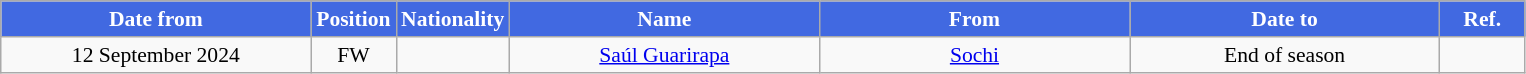<table class="wikitable" style="text-align:center; font-size:90%; ">
<tr>
<th style="background:#4169E1; color:white; width:200px;">Date from</th>
<th style="background:#4169E1; color:white; width:50px;">Position</th>
<th style="background:#4169E1; color:white; width:50px;">Nationality</th>
<th style="background:#4169E1; color:white; width:200px;">Name</th>
<th style="background:#4169E1; color:white; width:200px;">From</th>
<th style="background:#4169E1; color:white; width:200px;">Date to</th>
<th style="background:#4169E1; color:white; width:50px;">Ref.</th>
</tr>
<tr>
<td>12 September 2024</td>
<td>FW</td>
<td></td>
<td><a href='#'>Saúl Guarirapa</a></td>
<td><a href='#'>Sochi</a></td>
<td>End of season</td>
<td></td>
</tr>
</table>
